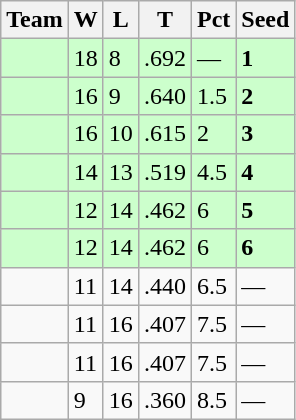<table class=wikitable>
<tr>
<th>Team</th>
<th>W</th>
<th>L</th>
<th>T</th>
<th>Pct</th>
<th>Seed</th>
</tr>
<tr bgcolor="#ccffcc">
<td></td>
<td>18</td>
<td>8</td>
<td>.692</td>
<td>—</td>
<td><strong>1</strong></td>
</tr>
<tr bgcolor="#ccffcc">
<td></td>
<td>16</td>
<td>9</td>
<td>.640</td>
<td>1.5</td>
<td><strong>2</strong></td>
</tr>
<tr bgcolor="#ccffcc">
<td></td>
<td>16</td>
<td>10</td>
<td>.615</td>
<td>2</td>
<td><strong>3</strong></td>
</tr>
<tr bgcolor="#ccffcc">
<td></td>
<td>14</td>
<td>13</td>
<td>.519</td>
<td>4.5</td>
<td><strong>4</strong></td>
</tr>
<tr bgcolor="#ccffcc">
<td></td>
<td>12</td>
<td>14</td>
<td>.462</td>
<td>6</td>
<td><strong>5</strong></td>
</tr>
<tr bgcolor="#ccffcc">
<td></td>
<td>12</td>
<td>14</td>
<td>.462</td>
<td>6</td>
<td><strong>6</strong></td>
</tr>
<tr>
<td></td>
<td>11</td>
<td>14</td>
<td>.440</td>
<td>6.5</td>
<td>—</td>
</tr>
<tr>
<td></td>
<td>11</td>
<td>16</td>
<td>.407</td>
<td>7.5</td>
<td>—</td>
</tr>
<tr>
<td></td>
<td>11</td>
<td>16</td>
<td>.407</td>
<td>7.5</td>
<td>—</td>
</tr>
<tr>
<td></td>
<td>9</td>
<td>16</td>
<td>.360</td>
<td>8.5</td>
<td>—</td>
</tr>
</table>
